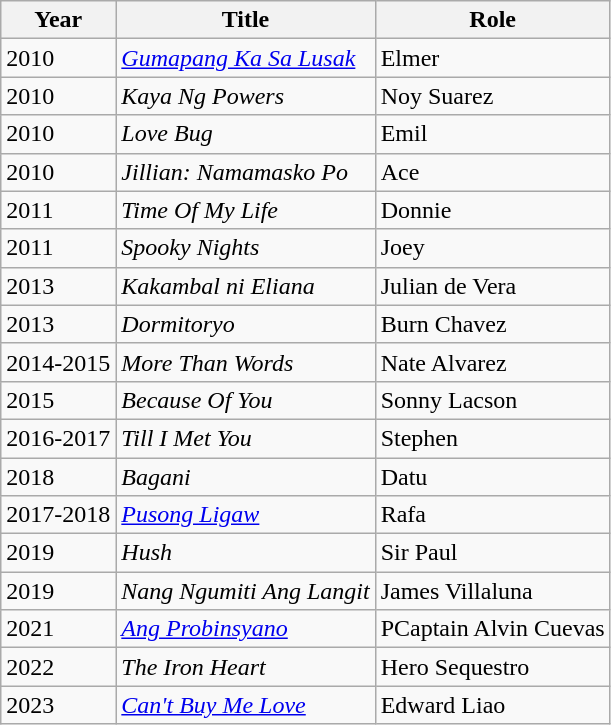<table class="wikitable sortable">
<tr>
<th>Year</th>
<th>Title</th>
<th>Role</th>
</tr>
<tr>
<td>2010</td>
<td><em><a href='#'>Gumapang Ka Sa Lusak</a></em></td>
<td>Elmer</td>
</tr>
<tr>
<td>2010</td>
<td><em>Kaya Ng Powers</em></td>
<td>Noy Suarez</td>
</tr>
<tr>
<td>2010</td>
<td><em>Love Bug</em></td>
<td>Emil</td>
</tr>
<tr>
<td>2010</td>
<td><em>Jillian: Namamasko Po</em></td>
<td>Ace</td>
</tr>
<tr>
<td>2011</td>
<td><em>Time Of My Life</em></td>
<td>Donnie</td>
</tr>
<tr>
<td>2011</td>
<td><em>Spooky Nights</em></td>
<td>Joey</td>
</tr>
<tr>
<td>2013</td>
<td><em>Kakambal ni Eliana</em></td>
<td>Julian de Vera</td>
</tr>
<tr>
<td>2013</td>
<td><em>Dormitoryo</em></td>
<td>Burn Chavez</td>
</tr>
<tr>
<td>2014-2015</td>
<td><em>More Than Words</em></td>
<td>Nate Alvarez</td>
</tr>
<tr>
<td>2015</td>
<td><em>Because Of You</em></td>
<td>Sonny Lacson</td>
</tr>
<tr>
<td>2016-2017</td>
<td><em>Till I Met You</em></td>
<td>Stephen</td>
</tr>
<tr>
<td>2018</td>
<td><em>Bagani</em></td>
<td>Datu</td>
</tr>
<tr>
<td>2017-2018</td>
<td><em><a href='#'>Pusong Ligaw</a></em></td>
<td>Rafa</td>
</tr>
<tr>
<td>2019</td>
<td><em>Hush</em></td>
<td>Sir Paul</td>
</tr>
<tr>
<td>2019</td>
<td><em>Nang Ngumiti Ang Langit</em></td>
<td>James Villaluna</td>
</tr>
<tr>
<td>2021</td>
<td><em><a href='#'>Ang Probinsyano</a></em></td>
<td>PCaptain Alvin Cuevas</td>
</tr>
<tr>
<td>2022</td>
<td><em>The Iron Heart</em></td>
<td>Hero Sequestro</td>
</tr>
<tr>
<td>2023</td>
<td><em><a href='#'>Can't Buy Me Love</a></em></td>
<td>Edward Liao</td>
</tr>
</table>
